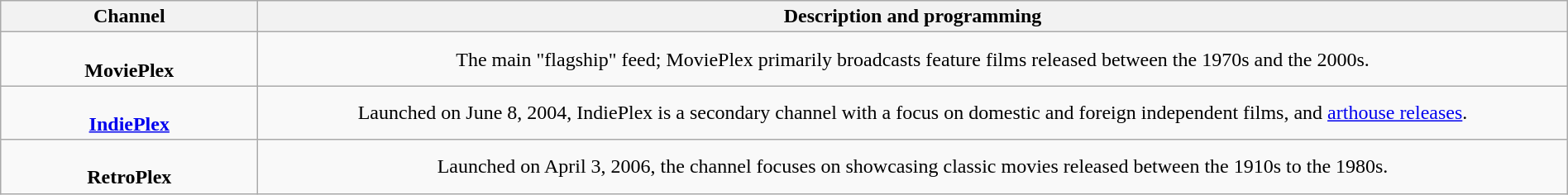<table class="wikitable" style="text-align: center;" width="100%">
<tr>
<th>Channel</th>
<th>Description and programming</th>
</tr>
<tr>
<td align="center" width="200pt"><br><strong>MoviePlex</strong></td>
<td>The main "flagship" feed; MoviePlex primarily broadcasts feature films released between the 1970s and the 2000s.</td>
</tr>
<tr>
<td align="center" width="200pt"><br><strong><a href='#'>IndiePlex</a></strong></td>
<td>Launched on June 8, 2004, IndiePlex is a secondary channel with a focus on domestic and foreign independent films, and <a href='#'>arthouse releases</a>.</td>
</tr>
<tr>
<td align="center" width="200pt"><br><strong>RetroPlex</strong></td>
<td>Launched on April 3, 2006, the channel focuses on showcasing classic movies released between the 1910s to the 1980s.</td>
</tr>
</table>
